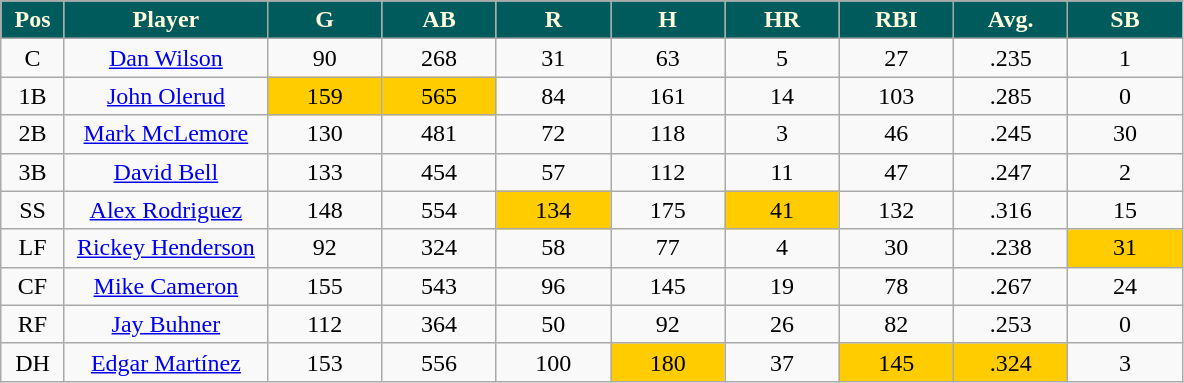<table class="wikitable sortable">
<tr>
<th style=" background:#005c5c; color:#FFFDDD;" width="5%">Pos</th>
<th style=" background:#005c5c; color:#FFFDDD;" width="16%">Player</th>
<th style=" background:#005c5c; color:#FFFDDD;" width="9%">G</th>
<th style=" background:#005c5c; color:#FFFDDD;" width="9%">AB</th>
<th style=" background:#005c5c; color:#FFFDDD;" width="9%">R</th>
<th style=" background:#005c5c; color:#FFFDDD;" width="9%">H</th>
<th style=" background:#005c5c; color:#FFFDDD;" width="9%">HR</th>
<th style=" background:#005c5c; color:#FFFDDD;" width="9%">RBI</th>
<th style=" background:#005c5c; color:#FFFDDD;" width="9%">Avg.</th>
<th style=" background:#005c5c; color:#FFFDDD;" width="9%">SB</th>
</tr>
<tr align="center">
<td>C</td>
<td><a href='#'>Dan Wilson</a></td>
<td>90</td>
<td>268</td>
<td>31</td>
<td>63</td>
<td>5</td>
<td>27</td>
<td>.235</td>
<td>1</td>
</tr>
<tr align="center">
<td>1B</td>
<td><a href='#'>John Olerud</a></td>
<td bgcolor="#FFCC00">159</td>
<td bgcolor="#FFCC00">565</td>
<td>84</td>
<td>161</td>
<td>14</td>
<td>103</td>
<td>.285</td>
<td>0</td>
</tr>
<tr align="center">
<td>2B</td>
<td><a href='#'>Mark McLemore</a></td>
<td>130</td>
<td>481</td>
<td>72</td>
<td>118</td>
<td>3</td>
<td>46</td>
<td>.245</td>
<td>30</td>
</tr>
<tr align="center">
<td>3B</td>
<td><a href='#'>David Bell</a></td>
<td>133</td>
<td>454</td>
<td>57</td>
<td>112</td>
<td>11</td>
<td>47</td>
<td>.247</td>
<td>2</td>
</tr>
<tr align="center">
<td>SS</td>
<td><a href='#'>Alex Rodriguez</a></td>
<td>148</td>
<td>554</td>
<td bgcolor="#FFCC00">134</td>
<td>175</td>
<td bgcolor="#FFCC00">41</td>
<td>132</td>
<td>.316</td>
<td>15</td>
</tr>
<tr align="center">
<td>LF</td>
<td><a href='#'>Rickey Henderson</a></td>
<td>92</td>
<td>324</td>
<td>58</td>
<td>77</td>
<td>4</td>
<td>30</td>
<td>.238</td>
<td bgcolor="#FFCC00">31</td>
</tr>
<tr align="center">
<td>CF</td>
<td><a href='#'>Mike Cameron</a></td>
<td>155</td>
<td>543</td>
<td>96</td>
<td>145</td>
<td>19</td>
<td>78</td>
<td>.267</td>
<td>24</td>
</tr>
<tr align="center">
<td>RF</td>
<td><a href='#'>Jay Buhner</a></td>
<td>112</td>
<td>364</td>
<td>50</td>
<td>92</td>
<td>26</td>
<td>82</td>
<td>.253</td>
<td>0</td>
</tr>
<tr align="center">
<td>DH</td>
<td><a href='#'>Edgar Martínez</a></td>
<td>153</td>
<td>556</td>
<td>100</td>
<td bgcolor="#FFCC00">180</td>
<td>37</td>
<td bgcolor="#FFCC00">145</td>
<td bgcolor="#FFCC00">.324</td>
<td>3</td>
</tr>
</table>
